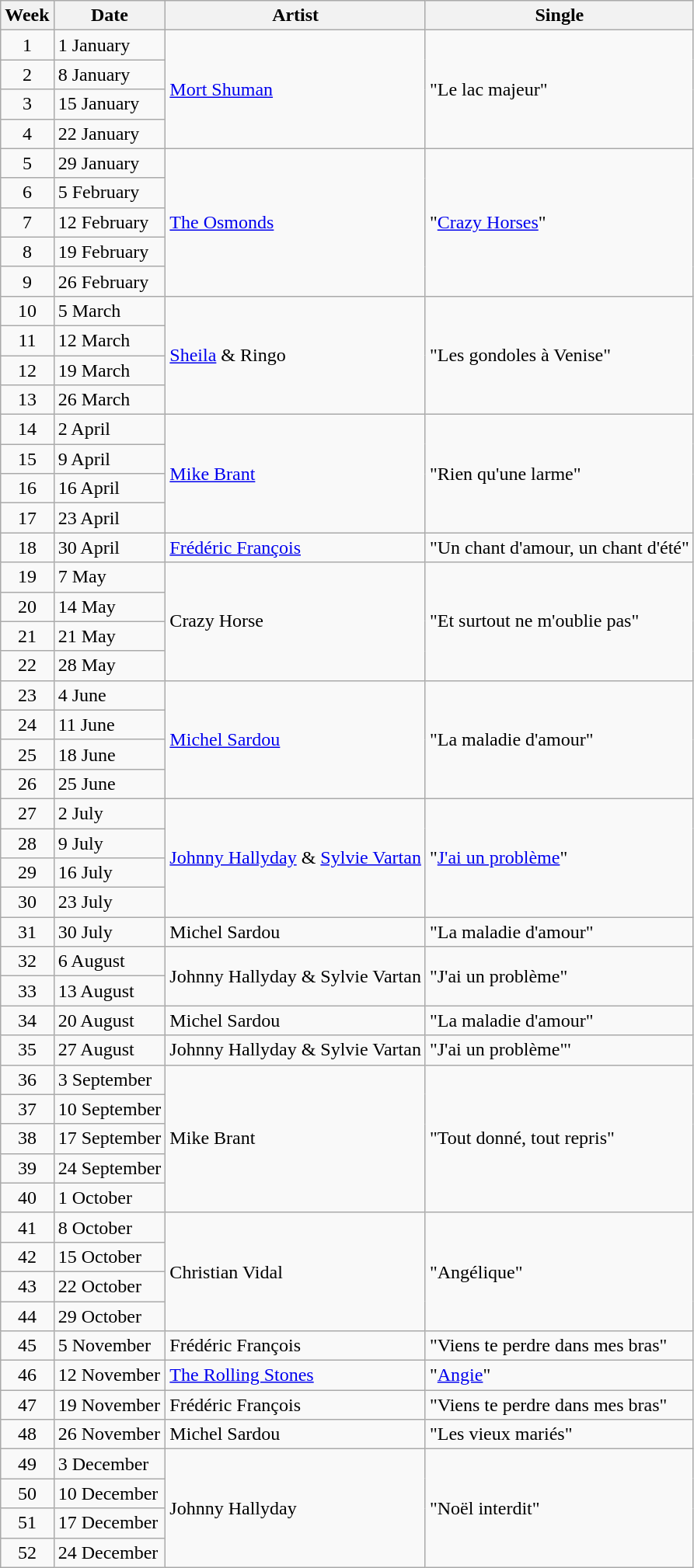<table class="wikitable">
<tr>
<th>Week</th>
<th>Date</th>
<th>Artist</th>
<th>Single</th>
</tr>
<tr>
<td style="text-align: center;">1</td>
<td>1 January</td>
<td rowspan="4"><a href='#'>Mort Shuman</a></td>
<td rowspan="4">"Le lac majeur"</td>
</tr>
<tr>
<td style="text-align: center;">2</td>
<td>8 January</td>
</tr>
<tr>
<td style="text-align: center;">3</td>
<td>15 January</td>
</tr>
<tr>
<td style="text-align: center;">4</td>
<td>22 January</td>
</tr>
<tr>
<td style="text-align: center;">5</td>
<td>29 January</td>
<td rowspan="5"><a href='#'>The Osmonds</a></td>
<td rowspan="5">"<a href='#'>Crazy Horses</a>"</td>
</tr>
<tr>
<td style="text-align: center;">6</td>
<td>5 February</td>
</tr>
<tr>
<td style="text-align: center;">7</td>
<td>12 February</td>
</tr>
<tr>
<td style="text-align: center;">8</td>
<td>19 February</td>
</tr>
<tr>
<td style="text-align: center;">9</td>
<td>26 February</td>
</tr>
<tr>
<td style="text-align: center;">10</td>
<td>5 March</td>
<td rowspan="4"><a href='#'>Sheila</a> & Ringo</td>
<td rowspan="4">"Les gondoles à Venise"</td>
</tr>
<tr>
<td style="text-align: center;">11</td>
<td>12 March</td>
</tr>
<tr>
<td style="text-align: center;">12</td>
<td>19 March</td>
</tr>
<tr>
<td style="text-align: center;">13</td>
<td>26 March</td>
</tr>
<tr>
<td style="text-align: center;">14</td>
<td>2 April</td>
<td rowspan="4"><a href='#'>Mike Brant</a></td>
<td rowspan="4">"Rien qu'une larme"</td>
</tr>
<tr>
<td style="text-align: center;">15</td>
<td>9 April</td>
</tr>
<tr>
<td style="text-align: center;">16</td>
<td>16 April</td>
</tr>
<tr>
<td style="text-align: center;">17</td>
<td>23 April</td>
</tr>
<tr>
<td style="text-align: center;">18</td>
<td>30 April</td>
<td><a href='#'>Frédéric François</a></td>
<td>"Un chant d'amour, un chant d'été"</td>
</tr>
<tr>
<td style="text-align: center;">19</td>
<td>7 May</td>
<td rowspan="4">Crazy Horse</td>
<td rowspan="4">"Et surtout ne m'oublie pas"</td>
</tr>
<tr>
<td style="text-align: center;">20</td>
<td>14 May</td>
</tr>
<tr>
<td style="text-align: center;">21</td>
<td>21 May</td>
</tr>
<tr>
<td style="text-align: center;">22</td>
<td>28 May</td>
</tr>
<tr>
<td style="text-align: center;">23</td>
<td>4 June</td>
<td rowspan="4"><a href='#'>Michel Sardou</a></td>
<td rowspan="4">"La maladie d'amour"</td>
</tr>
<tr>
<td style="text-align: center;">24</td>
<td>11 June</td>
</tr>
<tr>
<td style="text-align: center;">25</td>
<td>18 June</td>
</tr>
<tr>
<td style="text-align: center;">26</td>
<td>25 June</td>
</tr>
<tr>
<td style="text-align: center;">27</td>
<td>2 July</td>
<td rowspan="4"><a href='#'>Johnny Hallyday</a> & <a href='#'>Sylvie Vartan</a></td>
<td rowspan="4">"<a href='#'>J'ai un problème</a>"</td>
</tr>
<tr>
<td style="text-align: center;">28</td>
<td>9 July</td>
</tr>
<tr>
<td style="text-align: center;">29</td>
<td>16 July</td>
</tr>
<tr>
<td style="text-align: center;">30</td>
<td>23 July</td>
</tr>
<tr>
<td style="text-align: center;">31</td>
<td>30 July</td>
<td>Michel Sardou</td>
<td>"La maladie d'amour"</td>
</tr>
<tr>
<td style="text-align: center;">32</td>
<td>6 August</td>
<td rowspan="2">Johnny Hallyday & Sylvie Vartan</td>
<td rowspan="2">"J'ai un problème"</td>
</tr>
<tr>
<td style="text-align: center;">33</td>
<td>13 August</td>
</tr>
<tr>
<td style="text-align: center;">34</td>
<td>20 August</td>
<td>Michel Sardou</td>
<td>"La maladie d'amour"</td>
</tr>
<tr>
<td style="text-align: center;">35</td>
<td>27 August</td>
<td>Johnny Hallyday & Sylvie Vartan</td>
<td>"J'ai un problème"'</td>
</tr>
<tr>
<td style="text-align: center;">36</td>
<td>3 September</td>
<td rowspan="5">Mike Brant</td>
<td rowspan="5">"Tout donné, tout repris"</td>
</tr>
<tr>
<td style="text-align: center;">37</td>
<td>10 September</td>
</tr>
<tr>
<td style="text-align: center;">38</td>
<td>17 September</td>
</tr>
<tr>
<td style="text-align: center;">39</td>
<td>24 September</td>
</tr>
<tr>
<td style="text-align: center;">40</td>
<td>1 October</td>
</tr>
<tr>
<td style="text-align: center;">41</td>
<td>8 October</td>
<td rowspan="4">Christian Vidal</td>
<td rowspan="4">"Angélique"</td>
</tr>
<tr>
<td style="text-align: center;">42</td>
<td>15 October</td>
</tr>
<tr>
<td style="text-align: center;">43</td>
<td>22 October</td>
</tr>
<tr>
<td style="text-align: center;">44</td>
<td>29 October</td>
</tr>
<tr>
<td style="text-align: center;">45</td>
<td>5 November</td>
<td>Frédéric François</td>
<td>"Viens te perdre dans mes bras"</td>
</tr>
<tr>
<td style="text-align: center;">46</td>
<td>12 November</td>
<td><a href='#'>The Rolling Stones</a></td>
<td>"<a href='#'>Angie</a>"</td>
</tr>
<tr>
<td style="text-align: center;">47</td>
<td>19 November</td>
<td>Frédéric François</td>
<td>"Viens te perdre dans mes bras"</td>
</tr>
<tr>
<td style="text-align: center;">48</td>
<td>26 November</td>
<td>Michel Sardou</td>
<td>"Les vieux mariés"</td>
</tr>
<tr>
<td style="text-align: center;">49</td>
<td>3 December</td>
<td rowspan="4">Johnny Hallyday</td>
<td rowspan="4">"Noël interdit"</td>
</tr>
<tr>
<td style="text-align: center;">50</td>
<td>10 December</td>
</tr>
<tr>
<td style="text-align: center;">51</td>
<td>17 December</td>
</tr>
<tr>
<td style="text-align: center;">52</td>
<td>24 December</td>
</tr>
</table>
